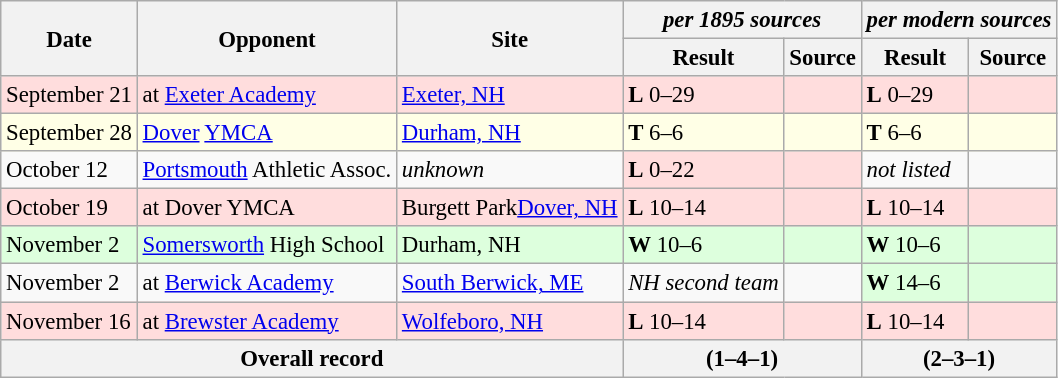<table class="wikitable" style="text-align:left; font-size: 95%;">
<tr>
<th rowspan=2>Date</th>
<th rowspan=2>Opponent</th>
<th rowspan=2>Site</th>
<th colspan=2><em>per 1895 sources</em></th>
<th colspan=2><em>per modern sources</em></th>
</tr>
<tr>
<th>Result</th>
<th>Source</th>
<th>Result</th>
<th>Source</th>
</tr>
<tr style="background:#FFDDDD;">
<td>September 21</td>
<td>at <a href='#'>Exeter Academy</a></td>
<td><a href='#'>Exeter, NH</a></td>
<td><strong>L</strong> 0–29</td>
<td></td>
<td><strong>L</strong> 0–29</td>
<td></td>
</tr>
<tr style="background:#FFFFE6;">
<td>September 28</td>
<td><a href='#'>Dover</a> <a href='#'>YMCA</a></td>
<td><a href='#'>Durham, NH</a></td>
<td><strong>T</strong> 6–6</td>
<td></td>
<td><strong>T</strong> 6–6</td>
<td></td>
</tr>
<tr>
<td>October 12</td>
<td><a href='#'>Portsmouth</a> Athletic Assoc.</td>
<td><em>unknown</em></td>
<td bgcolor=#FFDDDD><strong>L</strong> 0–22</td>
<td bgcolor=#FFDDDD></td>
<td><em>not listed</em></td>
<td></td>
</tr>
<tr style="background:#FFDDDD;">
<td>October 19</td>
<td>at Dover YMCA</td>
<td>Burgett Park<a href='#'>Dover, NH</a></td>
<td><strong>L</strong> 10–14</td>
<td></td>
<td><strong>L</strong> 10–14</td>
<td></td>
</tr>
<tr style="background:#DDFFDD;">
<td>November 2</td>
<td><a href='#'>Somersworth</a> High School</td>
<td>Durham, NH</td>
<td><strong>W</strong> 10–6</td>
<td></td>
<td><strong>W</strong> 10–6</td>
<td></td>
</tr>
<tr>
<td>November 2</td>
<td>at <a href='#'>Berwick Academy</a></td>
<td><a href='#'>South Berwick, ME</a></td>
<td><em>NH second team</em></td>
<td></td>
<td bgcolor=#DDFFDD><strong>W</strong> 14–6</td>
<td bgcolor=#DDFFDD></td>
</tr>
<tr style="background:#FFDDDD;">
<td>November 16</td>
<td>at <a href='#'>Brewster Academy</a></td>
<td><a href='#'>Wolfeboro, NH</a></td>
<td><strong>L</strong> 10–14</td>
<td></td>
<td><strong>L</strong> 10–14</td>
<td></td>
</tr>
<tr>
<th colspan=3>Overall record</th>
<th colspan=2>(1–4–1)</th>
<th colspan=2>(2–3–1)</th>
</tr>
</table>
